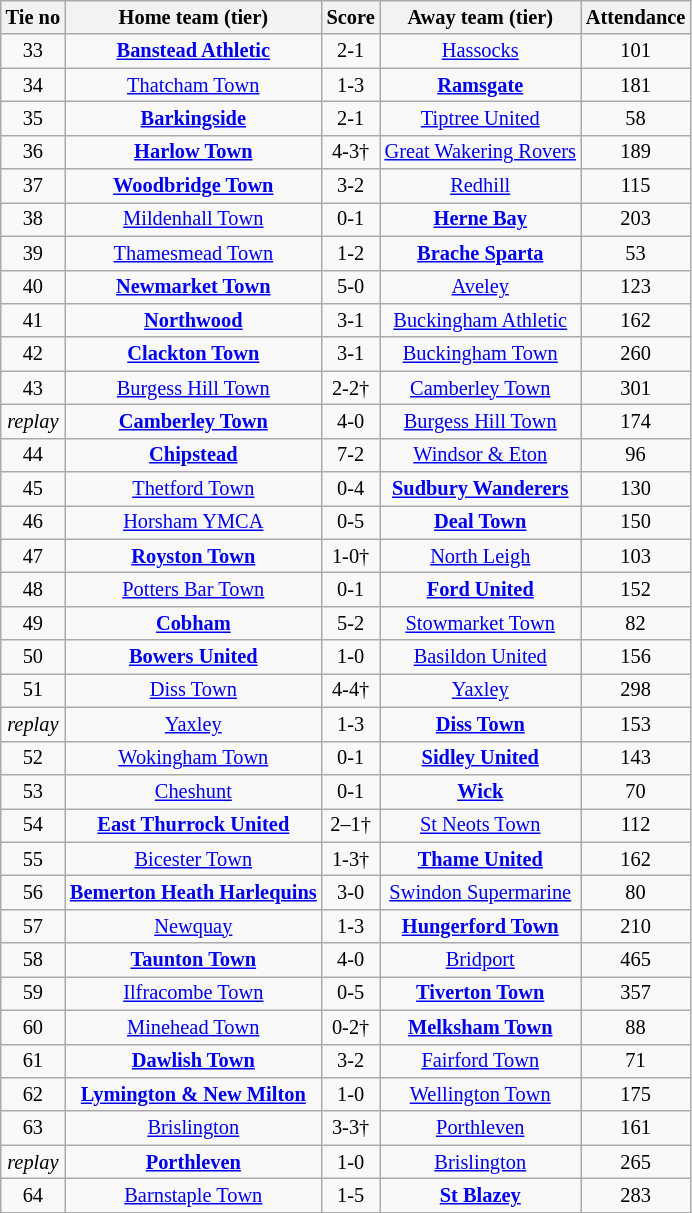<table class="wikitable" style="text-align: center; font-size:85%">
<tr>
<th>Tie no</th>
<th>Home team (tier)</th>
<th>Score</th>
<th>Away team (tier)</th>
<th>Attendance</th>
</tr>
<tr>
<td>33</td>
<td><strong><a href='#'>Banstead Athletic</a></strong></td>
<td>2-1</td>
<td><a href='#'>Hassocks</a></td>
<td>101</td>
</tr>
<tr>
<td>34</td>
<td><a href='#'>Thatcham Town</a></td>
<td>1-3</td>
<td><strong><a href='#'>Ramsgate</a></strong></td>
<td>181</td>
</tr>
<tr>
<td>35</td>
<td><strong><a href='#'>Barkingside</a></strong></td>
<td>2-1</td>
<td><a href='#'>Tiptree United</a></td>
<td>58</td>
</tr>
<tr>
<td>36</td>
<td><strong><a href='#'>Harlow Town</a></strong></td>
<td>4-3†</td>
<td><a href='#'>Great Wakering Rovers</a></td>
<td>189</td>
</tr>
<tr>
<td>37</td>
<td><strong><a href='#'>Woodbridge Town</a></strong></td>
<td>3-2</td>
<td><a href='#'>Redhill</a></td>
<td>115</td>
</tr>
<tr>
<td>38</td>
<td><a href='#'>Mildenhall Town</a></td>
<td>0-1</td>
<td><strong><a href='#'>Herne Bay</a></strong></td>
<td>203</td>
</tr>
<tr>
<td>39</td>
<td><a href='#'>Thamesmead Town</a></td>
<td>1-2</td>
<td><strong><a href='#'>Brache Sparta</a></strong></td>
<td>53</td>
</tr>
<tr>
<td>40</td>
<td><strong><a href='#'>Newmarket Town</a></strong></td>
<td>5-0</td>
<td><a href='#'>Aveley</a></td>
<td>123</td>
</tr>
<tr>
<td>41</td>
<td><strong><a href='#'>Northwood</a></strong></td>
<td>3-1</td>
<td><a href='#'>Buckingham Athletic</a></td>
<td>162</td>
</tr>
<tr>
<td>42</td>
<td><strong><a href='#'>Clackton Town</a></strong></td>
<td>3-1</td>
<td><a href='#'>Buckingham Town</a></td>
<td>260</td>
</tr>
<tr>
<td>43</td>
<td><a href='#'>Burgess Hill Town</a></td>
<td>2-2†</td>
<td><a href='#'>Camberley Town</a></td>
<td>301</td>
</tr>
<tr>
<td><em>replay</em></td>
<td><strong><a href='#'>Camberley Town</a></strong></td>
<td>4-0</td>
<td><a href='#'>Burgess Hill Town</a></td>
<td>174</td>
</tr>
<tr>
<td>44</td>
<td><strong><a href='#'>Chipstead</a></strong></td>
<td>7-2</td>
<td><a href='#'>Windsor & Eton</a></td>
<td>96</td>
</tr>
<tr>
<td>45</td>
<td><a href='#'>Thetford Town</a></td>
<td>0-4</td>
<td><strong><a href='#'>Sudbury Wanderers</a></strong></td>
<td>130</td>
</tr>
<tr>
<td>46</td>
<td><a href='#'>Horsham YMCA</a></td>
<td>0-5</td>
<td><strong><a href='#'>Deal Town</a></strong></td>
<td>150</td>
</tr>
<tr>
<td>47</td>
<td><strong><a href='#'>Royston Town</a></strong></td>
<td>1-0†</td>
<td><a href='#'>North Leigh</a></td>
<td>103</td>
</tr>
<tr>
<td>48</td>
<td><a href='#'>Potters Bar Town</a></td>
<td>0-1</td>
<td><strong><a href='#'>Ford United</a></strong></td>
<td>152</td>
</tr>
<tr>
<td>49</td>
<td><strong><a href='#'>Cobham</a></strong></td>
<td>5-2</td>
<td><a href='#'>Stowmarket Town</a></td>
<td>82</td>
</tr>
<tr>
<td>50</td>
<td><strong><a href='#'>Bowers United</a></strong></td>
<td>1-0</td>
<td><a href='#'>Basildon United</a></td>
<td>156</td>
</tr>
<tr>
<td>51</td>
<td><a href='#'>Diss Town</a></td>
<td>4-4†</td>
<td><a href='#'>Yaxley</a></td>
<td>298</td>
</tr>
<tr>
<td><em>replay</em></td>
<td><a href='#'>Yaxley</a></td>
<td>1-3</td>
<td><strong><a href='#'>Diss Town</a></strong></td>
<td>153</td>
</tr>
<tr>
<td>52</td>
<td><a href='#'>Wokingham Town</a></td>
<td>0-1</td>
<td><strong><a href='#'>Sidley United</a></strong></td>
<td>143</td>
</tr>
<tr>
<td>53</td>
<td><a href='#'>Cheshunt</a></td>
<td>0-1</td>
<td><strong><a href='#'>Wick</a></strong></td>
<td>70</td>
</tr>
<tr>
<td>54</td>
<td><strong><a href='#'>East Thurrock United</a></strong></td>
<td>2–1†</td>
<td><a href='#'>St Neots Town</a></td>
<td>112</td>
</tr>
<tr>
<td>55</td>
<td><a href='#'>Bicester Town</a></td>
<td>1-3†</td>
<td><strong><a href='#'>Thame United</a></strong></td>
<td>162</td>
</tr>
<tr>
<td>56</td>
<td><strong><a href='#'>Bemerton Heath Harlequins</a></strong></td>
<td>3-0</td>
<td><a href='#'>Swindon Supermarine</a></td>
<td>80</td>
</tr>
<tr>
<td>57</td>
<td><a href='#'>Newquay</a></td>
<td>1-3</td>
<td><strong><a href='#'>Hungerford Town</a></strong></td>
<td>210</td>
</tr>
<tr>
<td>58</td>
<td><strong><a href='#'>Taunton Town</a></strong></td>
<td>4-0</td>
<td><a href='#'>Bridport</a></td>
<td>465</td>
</tr>
<tr>
<td>59</td>
<td><a href='#'>Ilfracombe Town</a></td>
<td>0-5</td>
<td><strong><a href='#'>Tiverton Town</a></strong></td>
<td>357</td>
</tr>
<tr>
<td>60</td>
<td><a href='#'>Minehead Town</a></td>
<td>0-2†</td>
<td><strong><a href='#'>Melksham Town</a></strong></td>
<td>88</td>
</tr>
<tr>
<td>61</td>
<td><strong><a href='#'>Dawlish Town</a></strong></td>
<td>3-2</td>
<td><a href='#'>Fairford Town</a></td>
<td>71</td>
</tr>
<tr>
<td>62</td>
<td><strong><a href='#'>Lymington & New Milton</a></strong></td>
<td>1-0</td>
<td><a href='#'>Wellington Town</a></td>
<td>175</td>
</tr>
<tr>
<td>63</td>
<td><a href='#'>Brislington</a></td>
<td>3-3†</td>
<td><a href='#'>Porthleven</a></td>
<td>161</td>
</tr>
<tr>
<td><em>replay</em></td>
<td><strong><a href='#'>Porthleven</a></strong></td>
<td>1-0</td>
<td><a href='#'>Brislington</a></td>
<td>265</td>
</tr>
<tr>
<td>64</td>
<td><a href='#'>Barnstaple Town</a></td>
<td>1-5</td>
<td><strong><a href='#'>St Blazey</a></strong></td>
<td>283</td>
</tr>
<tr>
</tr>
</table>
